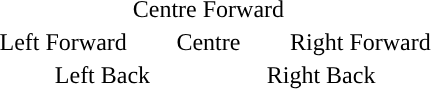<table style="font-size:100%; text-align:center;">
<tr>
<td></td>
<td colspan="2">Centre Forward</td>
<td></td>
</tr>
<tr>
<td>Left Forward</td>
<td colspan="2">Centre</td>
<td>Right Forward</td>
</tr>
<tr>
<td colspan="2">Left Back</td>
<td colspan="2">Right Back</td>
</tr>
</table>
